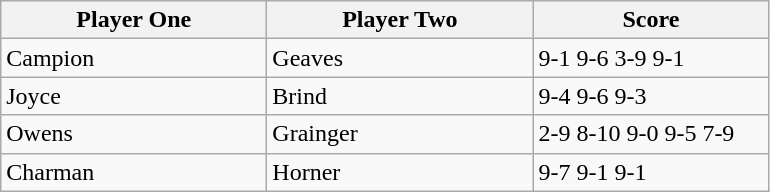<table class="wikitable">
<tr>
<th width=170>Player One</th>
<th width=170>Player Two</th>
<th width=150>Score</th>
</tr>
<tr>
<td> Campion</td>
<td> Geaves</td>
<td>9-1 9-6 3-9 9-1</td>
</tr>
<tr>
<td> Joyce</td>
<td> Brind</td>
<td>9-4 9-6 9-3</td>
</tr>
<tr>
<td> Owens</td>
<td> Grainger</td>
<td>2-9 8-10 9-0 9-5 7-9</td>
</tr>
<tr>
<td> Charman</td>
<td> Horner</td>
<td>9-7 9-1 9-1</td>
</tr>
</table>
